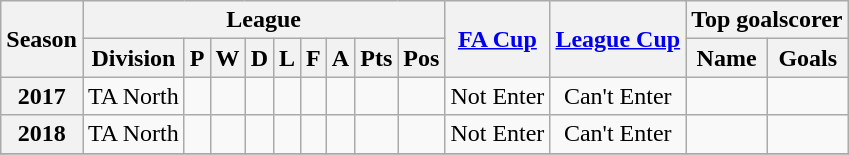<table class="wikitable" style="text-align: center">
<tr>
<th rowspan=2>Season</th>
<th colspan=9>League</th>
<th rowspan=2><a href='#'>FA Cup</a></th>
<th rowspan=2><a href='#'>League Cup</a></th>
<th colspan=2>Top goalscorer</th>
</tr>
<tr>
<th>Division</th>
<th>P</th>
<th>W</th>
<th>D</th>
<th>L</th>
<th>F</th>
<th>A</th>
<th>Pts</th>
<th>Pos</th>
<th>Name</th>
<th>Goals</th>
</tr>
<tr>
<th>2017</th>
<td>TA North</td>
<td></td>
<td></td>
<td></td>
<td></td>
<td></td>
<td></td>
<td></td>
<td></td>
<td>Not Enter</td>
<td>Can't Enter</td>
<td></td>
<td></td>
</tr>
<tr>
<th>2018</th>
<td>TA North</td>
<td></td>
<td></td>
<td></td>
<td></td>
<td></td>
<td></td>
<td></td>
<td></td>
<td>Not Enter</td>
<td>Can't Enter</td>
<td></td>
<td></td>
</tr>
<tr>
</tr>
</table>
